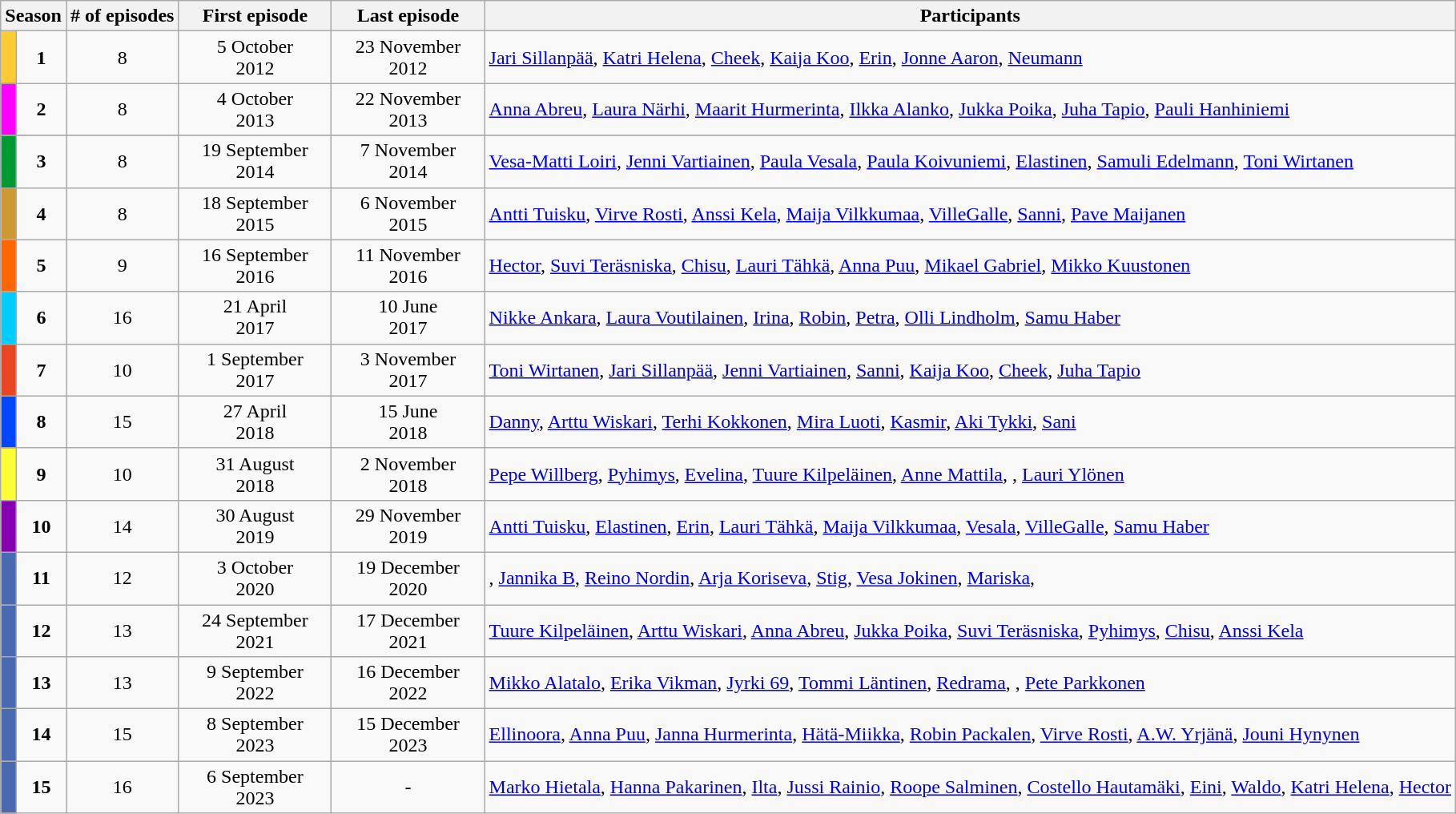<table class="wikitable">
<tr>
<th ! colspan="2">Season</th>
<th># of episodes</th>
<th>First episode</th>
<th>Last episode</th>
<th>Participants</th>
</tr>
<tr>
<td height="10" bgcolor="#ffcc33"></td>
<td align="center"><strong>1</strong></td>
<td align="center">8</td>
<td align="center" width="120">5 October <br>2012</td>
<td align="center" width="120">23 November <br>2012</td>
<td><a href='#'>Jari Sillanpää</a>, <a href='#'>Katri Helena</a>, <a href='#'>Cheek</a>, <a href='#'>Kaija Koo</a>, <a href='#'>Erin</a>, <a href='#'>Jonne Aaron</a>, <a href='#'>Neumann</a></td>
</tr>
<tr>
<td height="10" bgcolor="#ff00ff"></td>
<td align="center"><strong>2</strong></td>
<td align="center">8</td>
<td align="center" width="120">4 October <br>2013</td>
<td align="center" width="120">22 November <br>2013</td>
<td><a href='#'>Anna Abreu</a>, <a href='#'>Laura Närhi</a>, <a href='#'>Maarit Hurmerinta</a>, <a href='#'>Ilkka Alanko</a>, <a href='#'>Jukka Poika</a>, <a href='#'>Juha Tapio</a>, <a href='#'>Pauli Hanhiniemi</a></td>
</tr>
<tr>
</tr>
<tr>
<td height="10" bgcolor="#009933"></td>
<td align="center"><strong>3</strong></td>
<td align="center">8</td>
<td align="center" width="120">19 September <br>2014</td>
<td align="center" width="120">7 November <br>2014</td>
<td><a href='#'>Vesa-Matti Loiri</a>, <a href='#'>Jenni Vartiainen</a>, <a href='#'>Paula Vesala</a>, <a href='#'>Paula Koivuniemi</a>, <a href='#'>Elastinen</a>, <a href='#'>Samuli Edelmann</a>, <a href='#'>Toni Wirtanen</a></td>
</tr>
<tr>
<td height="10" bgcolor="#cc9933"></td>
<td align="center"><strong>4</strong></td>
<td align="center">8</td>
<td align="center" width="120">18 September <br>2015</td>
<td align="center" width="120">6 November <br>2015</td>
<td><a href='#'>Antti Tuisku</a>, <a href='#'>Virve Rosti</a>, <a href='#'>Anssi Kela</a>, <a href='#'>Maija Vilkkumaa</a>, <a href='#'>VilleGalle</a>, <a href='#'>Sanni</a>, <a href='#'>Pave Maijanen</a></td>
</tr>
<tr>
<td height="10" bgcolor="#ff6600"></td>
<td align="center"><strong>5</strong></td>
<td align="center">9</td>
<td align="center" width="120">16 September <br>2016</td>
<td align="center" width="120">11 November <br>2016</td>
<td><a href='#'>Hector</a>, <a href='#'>Suvi Teräsniska</a>, <a href='#'>Chisu</a>, <a href='#'>Lauri Tähkä</a>, <a href='#'>Anna Puu</a>, <a href='#'>Mikael Gabriel</a>, <a href='#'>Mikko Kuustonen</a></td>
</tr>
<tr>
<td height="10" bgcolor="#00ccff"></td>
<td align="center"><strong>6</strong></td>
<td align="center">16</td>
<td align="center" width="120">21 April <br>2017</td>
<td align="center" width="120">10 June <br>2017</td>
<td><a href='#'>Nikke Ankara</a>, <a href='#'>Laura Voutilainen</a>, <a href='#'>Irina</a>, <a href='#'>Robin</a>, <a href='#'>Petra</a>, <a href='#'>Olli Lindholm</a>, <a href='#'>Samu Haber</a></td>
</tr>
<tr>
<td height="10" bgcolor="#e94525"></td>
<td align="center"><strong>7</strong></td>
<td align="center">10</td>
<td align="center" width="120">1 September <br>2017</td>
<td align="center" width="120">3 November <br>2017</td>
<td><a href='#'>Toni Wirtanen</a>, <a href='#'>Jari Sillanpää</a>, <a href='#'>Jenni Vartiainen</a>, <a href='#'>Sanni</a>, <a href='#'>Kaija Koo</a>, <a href='#'>Cheek</a>, <a href='#'>Juha Tapio</a></td>
</tr>
<tr>
<td height="10" bgcolor="#0247fe"></td>
<td align="center"><strong>8</strong></td>
<td align="center">15</td>
<td align="center" width="120">27 April <br>2018</td>
<td align="center" width="120">15 June <br>2018</td>
<td><a href='#'>Danny</a>, <a href='#'>Arttu Wiskari</a>, <a href='#'>Terhi Kokkonen</a>, <a href='#'>Mira Luoti</a>, <a href='#'>Kasmir</a>, <a href='#'>Aki Tykki</a>, <a href='#'>Sani</a></td>
</tr>
<tr>
<td height="10" bgcolor="#fefe36"></td>
<td align="center"><strong>9</strong></td>
<td align="center">10</td>
<td align="center" width="120">31 August <br>2018</td>
<td align="center" width="120">2 November <br>2018</td>
<td><a href='#'>Pepe Willberg</a>, <a href='#'>Pyhimys</a>, <a href='#'>Evelina</a>, <a href='#'>Tuure Kilpeläinen</a>, <a href='#'>Anne Mattila</a>, , <a href='#'>Lauri Ylönen</a></td>
</tr>
<tr>
<td height="10" bgcolor="#8601af"></td>
<td align="center"><strong>10</strong></td>
<td align="center">14</td>
<td align="center" width="120">30 August <br>2019</td>
<td align="center" width="120">29 November <br>2019</td>
<td><a href='#'>Antti Tuisku</a>, <a href='#'>Elastinen</a>, <a href='#'>Erin</a>, <a href='#'>Lauri Tähkä</a>, <a href='#'>Maija Vilkkumaa</a>, <a href='#'>Vesala</a>, <a href='#'>VilleGalle</a>, <a href='#'>Samu Haber</a></td>
</tr>
<tr>
<td height="10" bgcolor="#4969B0"></td>
<td align="center"><strong>11</strong></td>
<td align="center">12</td>
<td align="center" width="120">3 October <br>2020</td>
<td align="center" width="120">19 December <br>2020</td>
<td>, <a href='#'>Jannika B</a>, <a href='#'>Reino Nordin</a>, <a href='#'>Arja Koriseva</a>, <a href='#'>Stig</a>, <a href='#'>Vesa Jokinen</a>, <a href='#'>Mariska</a>, </td>
</tr>
<tr>
<td height="10" bgcolor="#4969B0"></td>
<td align="center"><strong>12</strong></td>
<td align="center">13</td>
<td align="center" width="120">24 September <br>2021</td>
<td align="center" width="120">17 December <br>2021</td>
<td><a href='#'>Tuure Kilpeläinen</a>, <a href='#'>Arttu Wiskari</a>, <a href='#'>Anna Abreu</a>, <a href='#'>Jukka Poika</a>, <a href='#'>Suvi Teräsniska</a>, <a href='#'>Pyhimys</a>, <a href='#'>Chisu</a>, <a href='#'>Anssi Kela</a><br></td>
</tr>
<tr>
<td height="10" bgcolor="#4969B0"></td>
<td align="center"><strong>13</strong></td>
<td align="center">13</td>
<td align="center" width="120">9 September <br>2022</td>
<td align="center" width="120">16 December <br>2022</td>
<td><a href='#'>Mikko Alatalo</a>, <a href='#'>Erika Vikman</a>, <a href='#'>Jyrki 69</a>, <a href='#'>Tommi Läntinen</a>, <a href='#'>Redrama</a>, , <a href='#'>Pete Parkkonen</a></td>
</tr>
<tr>
<td height="10" bgcolor="#4969B0"></td>
<td align="center"><strong>14</strong></td>
<td align="center">15</td>
<td align="center" width="120">8 September <br>2023</td>
<td align="center" width="120">15 December <br>2023</td>
<td><a href='#'>Ellinoora</a>, <a href='#'>Anna Puu</a>, <a href='#'>Janna Hurmerinta</a>, <a href='#'>Hätä-Miikka</a>, <a href='#'>Robin Packalen</a>, <a href='#'>Virve Rosti</a>, <a href='#'>A.W. Yrjänä</a>, <a href='#'>Jouni Hynynen</a></td>
</tr>
<tr>
<td height="10" bgcolor="#4969B0"></td>
<td align="center"><strong>15</strong></td>
<td align="center">16</td>
<td align="center" width="120">6 September <br>2023</td>
<td align="center" width="120">-</td>
<td><a href='#'>Marko Hietala</a>, <a href='#'>Hanna Pakarinen</a>, <a href='#'>Ilta</a>, <a href='#'>Jussi Rainio</a>, <a href='#'>Roope Salminen</a>, <a href='#'>Costello Hautamäki</a>, <a href='#'>Eini</a>, <a href='#'>Waldo</a>, <a href='#'>Katri Helena</a>, <a href='#'>Hector</a></td>
</tr>
</table>
